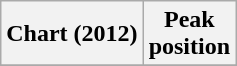<table class="wikitable plainrowheaders">
<tr>
<th scope="col">Chart (2012)</th>
<th scope="col">Peak<br>position</th>
</tr>
<tr>
</tr>
</table>
